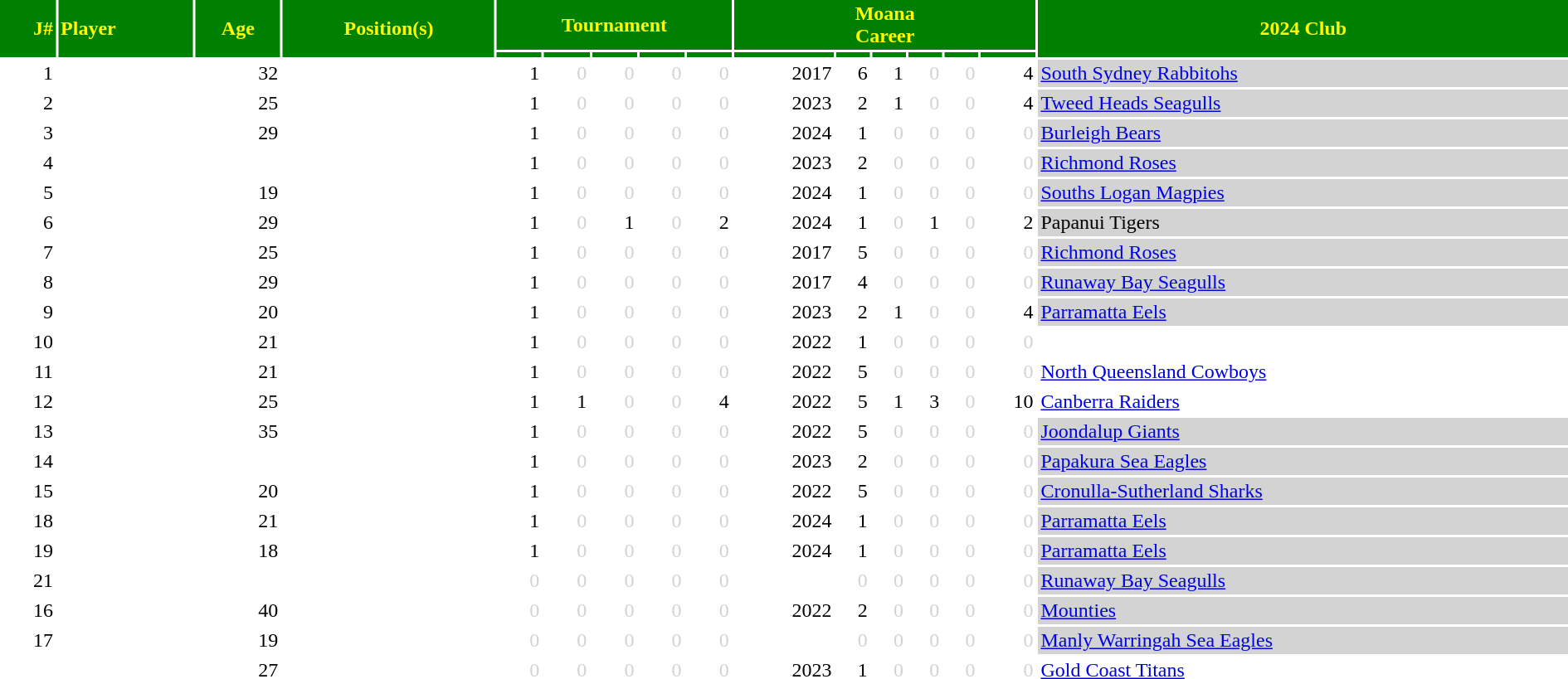<table class="sortable" border="0" cellspacing="2" cellpadding="2" style="width:100%; text-align:right;">
<tr style="background:green; color:yellow;">
<th rowspan=2 class="unsortable">J#</th>
<th rowspan=2 align=left>Player</th>
<th rowspan=2 align=center class="unsortable">Age</th>
<th rowspan=2 align=center class="unsortable">Position(s)</th>
<th colspan=5 align=center>Tournament</th>
<th colspan=6 align=center>Moana <br> Career</th>
<th rowspan=2 align=center>2024 Club</th>
</tr>
<tr style="background:green; color:yellow;">
<th class="unsortable"></th>
<th class="unsortable"></th>
<th class="unsortable"></th>
<th class="unsortable"></th>
<th class="unsortable"></th>
<th class="unsortable"></th>
<th class="unsortable"></th>
<th class="unsortable"></th>
<th class="unsortable"></th>
<th class="unsortable"></th>
<th class="unsortable"></th>
</tr>
<tr>
<td>1</td>
<td align=left></td>
<td>32</td>
<td align=center></td>
<td>1</td>
<td style="color:lightgray">0</td>
<td style="color:lightgray">0</td>
<td style="color:lightgray">0</td>
<td style="color:lightgray">0</td>
<td>2017</td>
<td>6</td>
<td>1</td>
<td style="color:lightgray">0</td>
<td style="color:lightgray">0</td>
<td>4</td>
<td align=left bgcolor=lightgray>  <a href='#'>South Sydney Rabbitohs</a></td>
</tr>
<tr>
<td>2</td>
<td align=left></td>
<td>25</td>
<td align=center></td>
<td>1</td>
<td style="color:lightgray">0</td>
<td style="color:lightgray">0</td>
<td style="color:lightgray">0</td>
<td style="color:lightgray">0</td>
<td>2023</td>
<td>2</td>
<td>1</td>
<td style="color:lightgray">0</td>
<td style="color:lightgray">0</td>
<td>4</td>
<td align=left bgcolor=lightgray>  <a href='#'>Tweed Heads Seagulls</a></td>
</tr>
<tr>
<td>3</td>
<td align=left></td>
<td>29</td>
<td align=center></td>
<td>1</td>
<td style="color:lightgray">0</td>
<td style="color:lightgray">0</td>
<td style="color:lightgray">0</td>
<td style="color:lightgray">0</td>
<td>2024</td>
<td>1</td>
<td style="color:lightgray">0</td>
<td style="color:lightgray">0</td>
<td style="color:lightgray">0</td>
<td style="color:lightgray">0</td>
<td align=left bgcolor=lightgray>  <a href='#'>Burleigh Bears</a></td>
</tr>
<tr>
<td>4</td>
<td align=left></td>
<td></td>
<td align=center></td>
<td>1</td>
<td style="color:lightgray">0</td>
<td style="color:lightgray">0</td>
<td style="color:lightgray">0</td>
<td style="color:lightgray">0</td>
<td>2023</td>
<td>2</td>
<td style="color:lightgray">0</td>
<td style="color:lightgray">0</td>
<td style="color:lightgray">0</td>
<td style="color:lightgray">0</td>
<td align=left bgcolor=lightgray>  <a href='#'>Richmond Roses</a></td>
</tr>
<tr>
<td>5</td>
<td align=left></td>
<td>19</td>
<td align=center></td>
<td>1</td>
<td style="color:lightgray">0</td>
<td style="color:lightgray">0</td>
<td style="color:lightgray">0</td>
<td style="color:lightgray">0</td>
<td>2024</td>
<td>1</td>
<td style="color:lightgray">0</td>
<td style="color:lightgray">0</td>
<td style="color:lightgray">0</td>
<td style="color:lightgray">0</td>
<td align=left bgcolor=lightgray>  <a href='#'>Souths Logan Magpies</a></td>
</tr>
<tr>
<td>6</td>
<td align=left></td>
<td>29</td>
<td align=center></td>
<td>1</td>
<td style="color:lightgray">0</td>
<td>1</td>
<td style="color:lightgray">0</td>
<td>2</td>
<td>2024</td>
<td>1</td>
<td style="color:lightgray">0</td>
<td>1</td>
<td style="color:lightgray">0</td>
<td>2</td>
<td align=left bgcolor=lightgray>  Papanui Tigers</td>
</tr>
<tr>
<td>7</td>
<td align=left></td>
<td>25</td>
<td align=center></td>
<td>1</td>
<td style="color:lightgray">0</td>
<td style="color:lightgray">0</td>
<td style="color:lightgray">0</td>
<td style="color:lightgray">0</td>
<td>2017</td>
<td>5</td>
<td style="color:lightgray">0</td>
<td style="color:lightgray">0</td>
<td style="color:lightgray">0</td>
<td style="color:lightgray">0</td>
<td align=left bgcolor=lightgray>  <a href='#'>Richmond Roses</a></td>
</tr>
<tr>
<td>8</td>
<td align=left></td>
<td>29</td>
<td align=center></td>
<td>1</td>
<td style="color:lightgray">0</td>
<td style="color:lightgray">0</td>
<td style="color:lightgray">0</td>
<td style="color:lightgray">0</td>
<td>2017</td>
<td>4</td>
<td style="color:lightgray">0</td>
<td style="color:lightgray">0</td>
<td style="color:lightgray">0</td>
<td style="color:lightgray">0</td>
<td align=left bgcolor=lightgray>  <a href='#'>Runaway Bay Seagulls</a></td>
</tr>
<tr>
<td>9</td>
<td align=left></td>
<td>20</td>
<td align=center></td>
<td>1</td>
<td style="color:lightgray">0</td>
<td style="color:lightgray">0</td>
<td style="color:lightgray">0</td>
<td style="color:lightgray">0</td>
<td>2023</td>
<td>2</td>
<td>1</td>
<td style="color:lightgray">0</td>
<td style="color:lightgray">0</td>
<td>4</td>
<td align=left bgcolor=lightgray>  <a href='#'>Parramatta Eels</a></td>
</tr>
<tr>
<td>10</td>
<td align=left></td>
<td>21</td>
<td align=center></td>
<td>1</td>
<td style="color:lightgray">0</td>
<td style="color:lightgray">0</td>
<td style="color:lightgray">0</td>
<td style="color:lightgray">0</td>
<td>2022</td>
<td>1</td>
<td style="color:lightgray">0</td>
<td style="color:lightgray">0</td>
<td style="color:lightgray">0</td>
<td style="color:lightgray">0</td>
<td align=center></td>
</tr>
<tr>
<td>11</td>
<td align=left></td>
<td>21</td>
<td align=center></td>
<td>1</td>
<td style="color:lightgray">0</td>
<td style="color:lightgray">0</td>
<td style="color:lightgray">0</td>
<td style="color:lightgray">0</td>
<td>2022</td>
<td>5</td>
<td style="color:lightgray">0</td>
<td style="color:lightgray">0</td>
<td style="color:lightgray">0</td>
<td style="color:lightgray">0</td>
<td align=left>  <a href='#'>North Queensland Cowboys</a></td>
</tr>
<tr>
<td>12</td>
<td align=left></td>
<td>25</td>
<td align=center></td>
<td>1</td>
<td>1</td>
<td style="color:lightgray">0</td>
<td style="color:lightgray">0</td>
<td>4</td>
<td>2022</td>
<td>5</td>
<td>1</td>
<td>3</td>
<td style="color:lightgray">0</td>
<td>10</td>
<td align=left>  <a href='#'>Canberra Raiders</a></td>
</tr>
<tr>
<td>13</td>
<td align=left></td>
<td>35</td>
<td align=center></td>
<td>1</td>
<td style="color:lightgray">0</td>
<td style="color:lightgray">0</td>
<td style="color:lightgray">0</td>
<td style="color:lightgray">0</td>
<td>2022</td>
<td>5</td>
<td style="color:lightgray">0</td>
<td style="color:lightgray">0</td>
<td style="color:lightgray">0</td>
<td style="color:lightgray">0</td>
<td align=left bgcolor=lightgray>  <a href='#'>Joondalup Giants</a></td>
</tr>
<tr>
<td>14</td>
<td align=left></td>
<td></td>
<td align=center></td>
<td>1</td>
<td style="color:lightgray">0</td>
<td style="color:lightgray">0</td>
<td style="color:lightgray">0</td>
<td style="color:lightgray">0</td>
<td>2023</td>
<td>2</td>
<td style="color:lightgray">0</td>
<td style="color:lightgray">0</td>
<td style="color:lightgray">0</td>
<td style="color:lightgray">0</td>
<td align=left bgcolor=lightgray>  <a href='#'>Papakura Sea Eagles</a></td>
</tr>
<tr>
<td>15</td>
<td align=left></td>
<td>20</td>
<td align=center></td>
<td>1</td>
<td style="color:lightgray">0</td>
<td style="color:lightgray">0</td>
<td style="color:lightgray">0</td>
<td style="color:lightgray">0</td>
<td>2022</td>
<td>5</td>
<td style="color:lightgray">0</td>
<td style="color:lightgray">0</td>
<td style="color:lightgray">0</td>
<td style="color:lightgray">0</td>
<td align=left bgcolor=lightgray>  <a href='#'>Cronulla-Sutherland Sharks</a></td>
</tr>
<tr>
<td>18</td>
<td align=left></td>
<td>21</td>
<td align=center></td>
<td>1</td>
<td style="color:lightgray">0</td>
<td style="color:lightgray">0</td>
<td style="color:lightgray">0</td>
<td style="color:lightgray">0</td>
<td>2024</td>
<td>1</td>
<td style="color:lightgray">0</td>
<td style="color:lightgray">0</td>
<td style="color:lightgray">0</td>
<td style="color:lightgray">0</td>
<td align=left bgcolor=lightgray>  <a href='#'>Parramatta Eels</a></td>
</tr>
<tr>
<td>19</td>
<td align=left></td>
<td>18</td>
<td align=center></td>
<td>1</td>
<td style="color:lightgray">0</td>
<td style="color:lightgray">0</td>
<td style="color:lightgray">0</td>
<td style="color:lightgray">0</td>
<td>2024</td>
<td>1</td>
<td style="color:lightgray">0</td>
<td style="color:lightgray">0</td>
<td style="color:lightgray">0</td>
<td style="color:lightgray">0</td>
<td align=left bgcolor=lightgray>  <a href='#'>Parramatta Eels</a></td>
</tr>
<tr>
<td>21</td>
<td align=left></td>
<td></td>
<td align=center></td>
<td style="color:lightgray">0</td>
<td style="color:lightgray">0</td>
<td style="color:lightgray">0</td>
<td style="color:lightgray">0</td>
<td style="color:lightgray">0</td>
<td></td>
<td style="color:lightgray">0</td>
<td style="color:lightgray">0</td>
<td style="color:lightgray">0</td>
<td style="color:lightgray">0</td>
<td style="color:lightgray">0</td>
<td align=left bgcolor=lightgray>  <a href='#'>Runaway Bay Seagulls</a></td>
</tr>
<tr>
<td>16</td>
<td align=left></td>
<td>40</td>
<td align=center></td>
<td style="color:lightgray">0</td>
<td style="color:lightgray">0</td>
<td style="color:lightgray">0</td>
<td style="color:lightgray">0</td>
<td style="color:lightgray">0</td>
<td>2022</td>
<td>2</td>
<td style="color:lightgray">0</td>
<td style="color:lightgray">0</td>
<td style="color:lightgray">0</td>
<td style="color:lightgray">0</td>
<td align=left bgcolor=lightgray>  <a href='#'>Mounties</a></td>
</tr>
<tr>
<td>17</td>
<td align=left></td>
<td>19</td>
<td align=center></td>
<td style="color:lightgray">0</td>
<td style="color:lightgray">0</td>
<td style="color:lightgray">0</td>
<td style="color:lightgray">0</td>
<td style="color:lightgray">0</td>
<td></td>
<td style="color:lightgray">0</td>
<td style="color:lightgray">0</td>
<td style="color:lightgray">0</td>
<td style="color:lightgray">0</td>
<td style="color:lightgray">0</td>
<td align=left bgcolor=lightgray>  <a href='#'>Manly Warringah Sea Eagles</a></td>
</tr>
<tr>
<td></td>
<td align=left></td>
<td>27</td>
<td align=center></td>
<td style="color:lightgray">0</td>
<td style="color:lightgray">0</td>
<td style="color:lightgray">0</td>
<td style="color:lightgray">0</td>
<td style="color:lightgray">0</td>
<td>2023</td>
<td>1</td>
<td style="color:lightgray">0</td>
<td style="color:lightgray">0</td>
<td style="color:lightgray">0</td>
<td style="color:lightgray">0</td>
<td align=left>  <a href='#'>Gold Coast Titans</a></td>
</tr>
</table>
